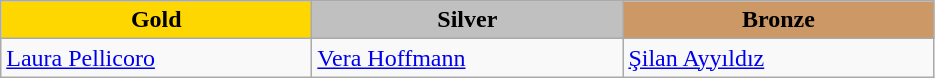<table class="wikitable" style="text-align:left">
<tr align="center">
<td width=200 bgcolor=gold><strong>Gold</strong></td>
<td width=200 bgcolor=silver><strong>Silver</strong></td>
<td width=200 bgcolor=CC9966><strong>Bronze</strong></td>
</tr>
<tr>
<td><a href='#'>Laura Pellicoro</a><br></td>
<td><a href='#'>Vera Hoffmann</a><br></td>
<td><a href='#'>Şilan Ayyıldız</a><br></td>
</tr>
</table>
